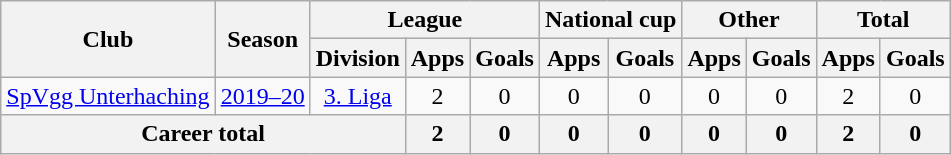<table class="wikitable" style="text-align:center">
<tr>
<th rowspan="2">Club</th>
<th rowspan="2">Season</th>
<th colspan="3">League</th>
<th colspan="2">National cup</th>
<th colspan="2">Other</th>
<th colspan="2">Total</th>
</tr>
<tr>
<th>Division</th>
<th>Apps</th>
<th>Goals</th>
<th>Apps</th>
<th>Goals</th>
<th>Apps</th>
<th>Goals</th>
<th>Apps</th>
<th>Goals</th>
</tr>
<tr>
<td><a href='#'>SpVgg Unterhaching</a></td>
<td><a href='#'>2019–20</a></td>
<td><a href='#'>3. Liga</a></td>
<td>2</td>
<td>0</td>
<td>0</td>
<td>0</td>
<td>0</td>
<td>0</td>
<td>2</td>
<td>0</td>
</tr>
<tr>
<th colspan="3">Career total</th>
<th>2</th>
<th>0</th>
<th>0</th>
<th>0</th>
<th>0</th>
<th>0</th>
<th>2</th>
<th>0</th>
</tr>
</table>
